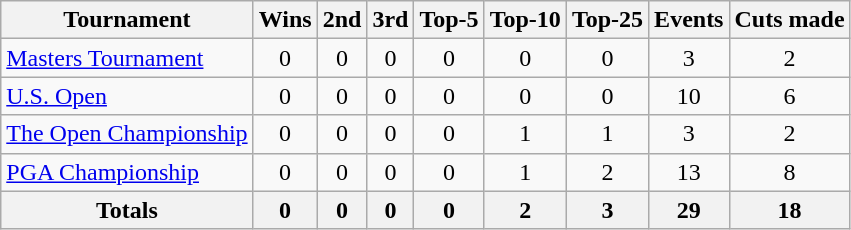<table class=wikitable style=text-align:center>
<tr>
<th>Tournament</th>
<th>Wins</th>
<th>2nd</th>
<th>3rd</th>
<th>Top-5</th>
<th>Top-10</th>
<th>Top-25</th>
<th>Events</th>
<th>Cuts made</th>
</tr>
<tr>
<td align=left><a href='#'>Masters Tournament</a></td>
<td>0</td>
<td>0</td>
<td>0</td>
<td>0</td>
<td>0</td>
<td>0</td>
<td>3</td>
<td>2</td>
</tr>
<tr>
<td align=left><a href='#'>U.S. Open</a></td>
<td>0</td>
<td>0</td>
<td>0</td>
<td>0</td>
<td>0</td>
<td>0</td>
<td>10</td>
<td>6</td>
</tr>
<tr>
<td align=left><a href='#'>The Open Championship</a></td>
<td>0</td>
<td>0</td>
<td>0</td>
<td>0</td>
<td>1</td>
<td>1</td>
<td>3</td>
<td>2</td>
</tr>
<tr>
<td align=left><a href='#'>PGA Championship</a></td>
<td>0</td>
<td>0</td>
<td>0</td>
<td>0</td>
<td>1</td>
<td>2</td>
<td>13</td>
<td>8</td>
</tr>
<tr>
<th>Totals</th>
<th>0</th>
<th>0</th>
<th>0</th>
<th>0</th>
<th>2</th>
<th>3</th>
<th>29</th>
<th>18</th>
</tr>
</table>
